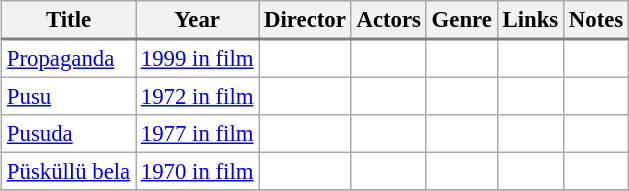<table class="sortable wikitable" align=left border=1 cellpadding=6 cellspacing=0 style="margin: 0 0 0 1em; background: #ffffff; border: 1px #aaaaaa solid; border-collapse: collapse; text-align:left; font-size: 95%;">
<tr style="text-align:center; background: #efefef; border-bottom:2px solid gray;">
<th>Title</th>
<th>Year</th>
<th>Director</th>
<th>Actors</th>
<th>Genre</th>
<th>Links</th>
<th>Notes</th>
</tr>
<tr>
<td><a href='#'>Propaganda</a></td>
<td><a href='#'>1999 in film</a></td>
<td></td>
<td></td>
<td></td>
<td></td>
<td></td>
</tr>
<tr>
<td><a href='#'>Pusu</a></td>
<td><a href='#'>1972 in film</a></td>
<td></td>
<td></td>
<td></td>
<td></td>
<td></td>
</tr>
<tr>
<td><a href='#'>Pusuda</a></td>
<td><a href='#'>1977 in film</a></td>
<td></td>
<td></td>
<td></td>
<td></td>
<td></td>
</tr>
<tr>
<td><a href='#'>Püsküllü bela</a></td>
<td><a href='#'>1970 in film</a></td>
<td></td>
<td></td>
<td></td>
<td></td>
<td></td>
</tr>
<tr>
</tr>
</table>
